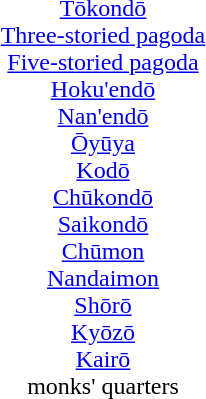<table width="415px" align="center" cellpadding="0" cellspacing="0">
<tr>
<td align=center><div><br><div><a href='#'>Tōkondō</a></div>
<div><a href='#'>Three-storied pagoda</a></div>
<div><a href='#'>Five-storied pagoda</a></div>
<div><a href='#'>Hoku'endō</a></div>
<div><a href='#'>Nan'endō</a></div>
<div><a href='#'>Ōyūya</a></div>
<div><a href='#'>Kodō</a></div>
<div><a href='#'>Chūkondō</a></div>
<div><a href='#'>Saikondō</a></div>
<div><a href='#'>Chūmon</a></div>
<div><a href='#'>Nandaimon</a></div>
<div><a href='#'>Shōrō</a></div>
<div><a href='#'>Kyōzō</a></div>
<div><a href='#'>Kairō</a></div>
<div>monks' quarters</div>
</div></td>
</tr>
</table>
